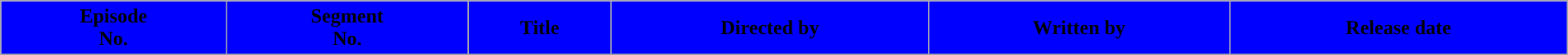<table class="wikitable plainrowheaders" style="width:100%;">
<tr>
<th ! style="background: blue">Episode<br>No.</th>
<th ! style="background: blue">Segment<br>No.</th>
<th ! style="background: blue">Title</th>
<th ! style="background: blue">Directed by</th>
<th ! style="background: blue">Written by</th>
<th ! style="background: blue">Release date<br>
























</th>
</tr>
</table>
